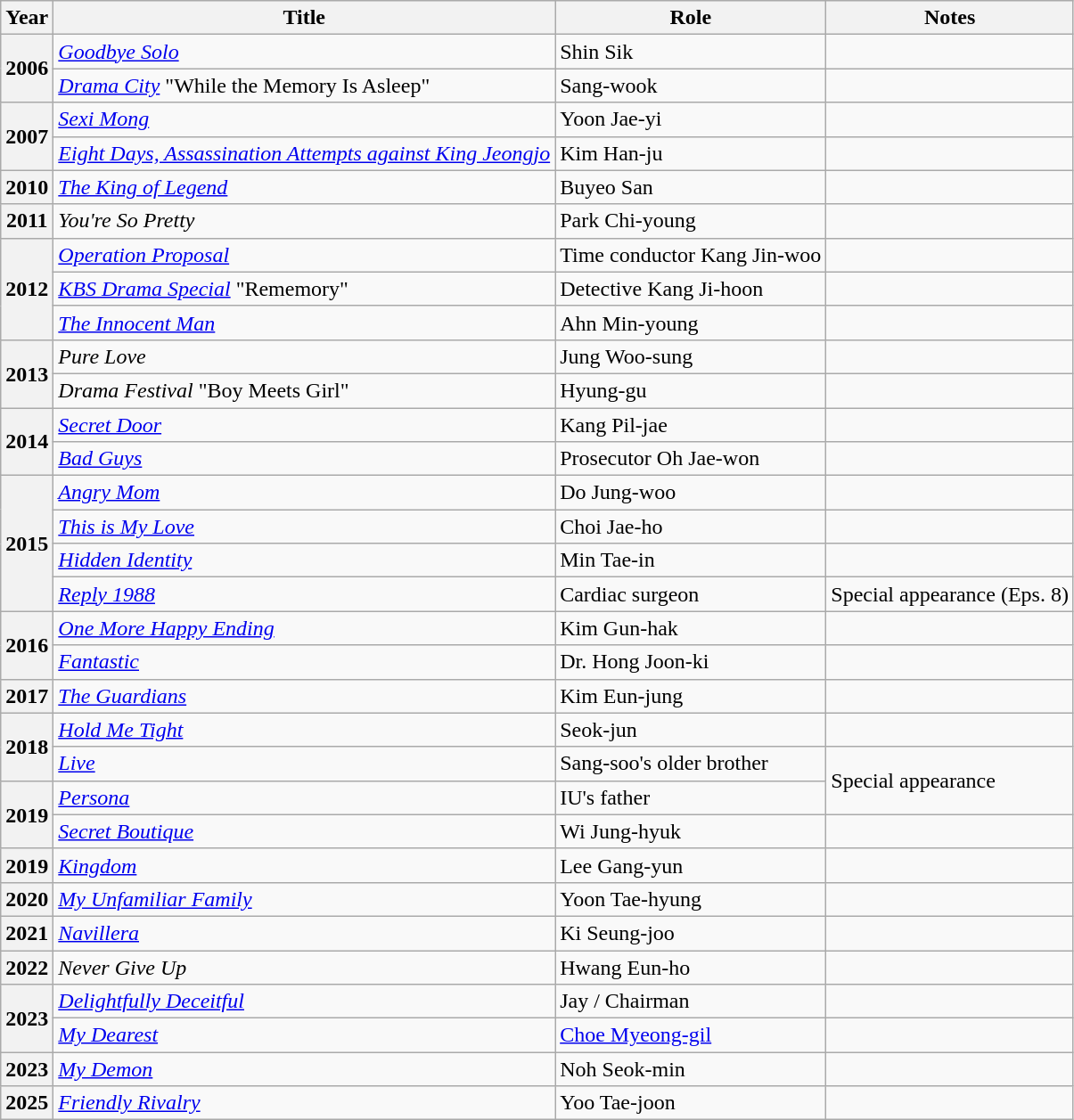<table class="wikitable plainrowheaders sortable">
<tr>
<th scope="col">Year</th>
<th scope="col">Title</th>
<th scope="col">Role</th>
<th scope="col">Notes</th>
</tr>
<tr>
<th scope="row" rowspan="2">2006</th>
<td><em><a href='#'>Goodbye Solo</a></em></td>
<td>Shin Sik</td>
<td></td>
</tr>
<tr>
<td><em><a href='#'>Drama City</a></em> "While the Memory Is Asleep"</td>
<td>Sang-wook</td>
<td></td>
</tr>
<tr>
<th scope="row" rowspan="2">2007</th>
<td><em><a href='#'>Sexi Mong</a></em></td>
<td>Yoon Jae-yi</td>
<td></td>
</tr>
<tr>
<td><em><a href='#'>Eight Days, Assassination Attempts against King Jeongjo</a></em></td>
<td>Kim Han-ju</td>
<td></td>
</tr>
<tr>
<th scope="row">2010</th>
<td><em><a href='#'>The King of Legend</a></em></td>
<td>Buyeo San</td>
<td></td>
</tr>
<tr>
<th scope="row">2011</th>
<td><em>You're So Pretty</em></td>
<td>Park Chi-young</td>
<td></td>
</tr>
<tr>
<th scope="row" rowspan="3">2012</th>
<td><em><a href='#'>Operation Proposal</a></em></td>
<td>Time conductor Kang Jin-woo</td>
<td></td>
</tr>
<tr>
<td><em><a href='#'>KBS Drama Special</a></em> "Rememory"</td>
<td>Detective Kang Ji-hoon</td>
<td></td>
</tr>
<tr>
<td><em><a href='#'>The Innocent Man</a></em></td>
<td>Ahn Min-young</td>
<td></td>
</tr>
<tr>
<th scope="row" rowspan="2">2013</th>
<td><em>Pure Love</em></td>
<td>Jung Woo-sung</td>
<td></td>
</tr>
<tr>
<td><em>Drama Festival</em> "Boy Meets Girl"</td>
<td>Hyung-gu</td>
<td></td>
</tr>
<tr>
<th scope="row" rowspan="2">2014</th>
<td><em><a href='#'>Secret Door</a></em></td>
<td>Kang Pil-jae</td>
<td></td>
</tr>
<tr>
<td><em><a href='#'>Bad Guys</a></em></td>
<td>Prosecutor Oh Jae-won</td>
<td></td>
</tr>
<tr>
<th scope="row" rowspan="4">2015</th>
<td><em><a href='#'>Angry Mom</a></em></td>
<td>Do Jung-woo</td>
<td></td>
</tr>
<tr>
<td><em><a href='#'>This is My Love</a></em></td>
<td>Choi Jae-ho</td>
<td></td>
</tr>
<tr>
<td><em><a href='#'>Hidden Identity</a></em></td>
<td>Min Tae-in</td>
<td></td>
</tr>
<tr>
<td><em><a href='#'>Reply 1988</a></em></td>
<td>Cardiac surgeon</td>
<td>Special appearance (Eps. 8)</td>
</tr>
<tr>
<th scope="row" rowspan="2">2016</th>
<td><em><a href='#'>One More Happy Ending</a></em></td>
<td>Kim Gun-hak</td>
<td></td>
</tr>
<tr>
<td><em><a href='#'>Fantastic</a></em></td>
<td>Dr. Hong Joon-ki</td>
<td></td>
</tr>
<tr>
<th scope="row">2017</th>
<td><em><a href='#'>The Guardians</a></em></td>
<td>Kim Eun-jung</td>
<td></td>
</tr>
<tr>
<th scope="row" rowspan="2">2018</th>
<td><em><a href='#'>Hold Me Tight</a></em></td>
<td>Seok-jun</td>
<td></td>
</tr>
<tr>
<td><em><a href='#'>Live</a></em></td>
<td>Sang-soo's older brother</td>
<td rowspan="2">Special appearance</td>
</tr>
<tr>
<th scope="row" rowspan="2">2019</th>
<td><em><a href='#'>Persona</a></em></td>
<td>IU's father</td>
</tr>
<tr>
<td><em><a href='#'>Secret Boutique</a></em></td>
<td>Wi Jung-hyuk</td>
<td></td>
</tr>
<tr>
<th scope="row">2019</th>
<td><em><a href='#'>Kingdom</a></em></td>
<td>Lee Gang-yun</td>
<td></td>
</tr>
<tr>
<th scope="row">2020</th>
<td><em><a href='#'>My Unfamiliar Family</a></em></td>
<td>Yoon Tae-hyung</td>
<td></td>
</tr>
<tr>
<th scope="row">2021</th>
<td><em><a href='#'>Navillera</a></em></td>
<td>Ki Seung-joo</td>
<td></td>
</tr>
<tr>
<th scope="row">2022</th>
<td><em>Never Give Up</em></td>
<td>Hwang Eun-ho  </td>
<td></td>
</tr>
<tr>
<th scope="row" rowspan="2">2023</th>
<td><em><a href='#'>Delightfully Deceitful</a></em></td>
<td>Jay / Chairman</td>
<td></td>
</tr>
<tr>
<td><em><a href='#'>My Dearest</a></em></td>
<td><a href='#'>Choe Myeong-gil</a></td>
<td></td>
</tr>
<tr>
<th scope="row">2023</th>
<td><em><a href='#'>My Demon</a></em></td>
<td>Noh Seok-min</td>
<td></td>
</tr>
<tr>
<th scope="row">2025</th>
<td><em><a href='#'>Friendly Rivalry</a></em></td>
<td>Yoo Tae-joon</td>
<td></td>
</tr>
</table>
